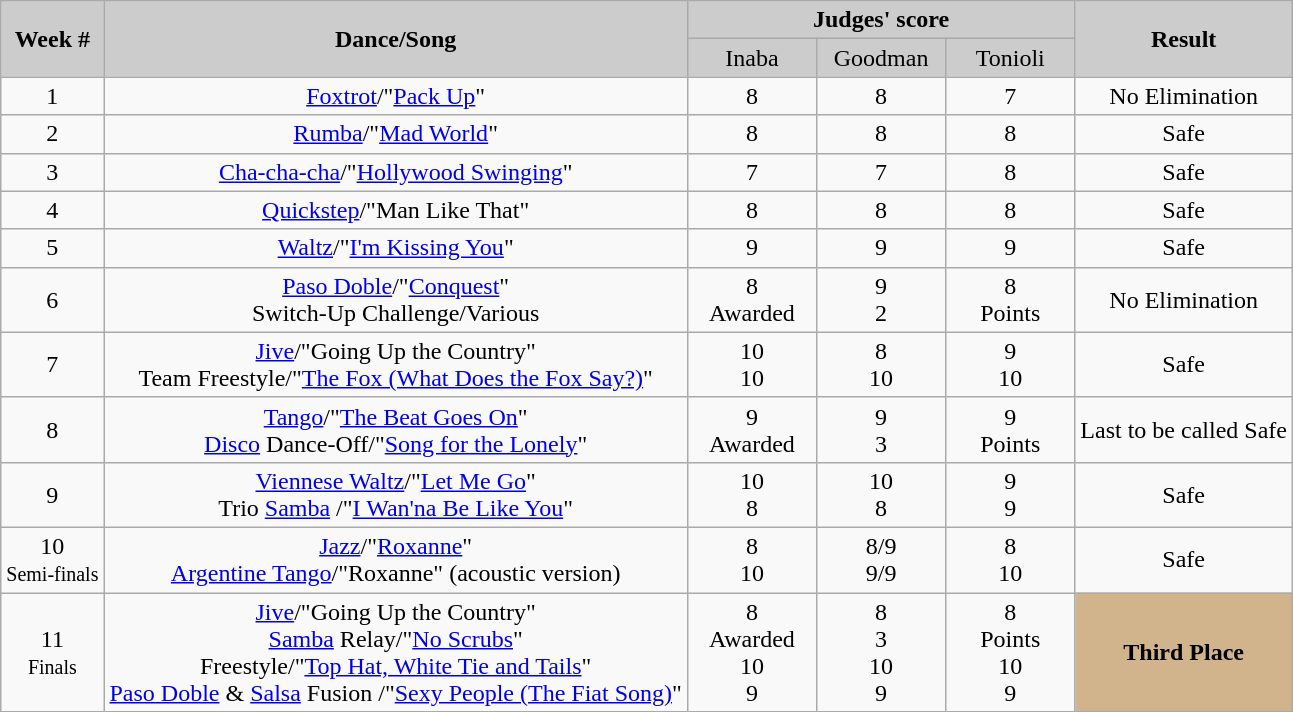<table class="wikitable" style="text-align:center">
<tr>
<th rowspan="2" style="background:#ccc;">Week #</th>
<th rowspan="2" style="background:#ccc;">Dance/Song</th>
<th colspan="3" style="background:#ccc;">Judges' score</th>
<th rowspan="2" style="background:#ccc;">Result</th>
</tr>
<tr style="background:#ccc;">
<td style="width:10%;">Inaba</td>
<td style="width:10%;">Goodman</td>
<td style="width:10%;">Tonioli</td>
</tr>
<tr>
<td>1</td>
<td><a href='#'>Foxtrot</a>/"<a href='#'>Pack Up</a>"</td>
<td>8</td>
<td>8</td>
<td>7</td>
<td>No Elimination</td>
</tr>
<tr>
<td>2</td>
<td><a href='#'>Rumba</a>/"<a href='#'>Mad World</a>"</td>
<td>8</td>
<td>8</td>
<td>8</td>
<td>Safe</td>
</tr>
<tr>
<td>3</td>
<td><a href='#'>Cha-cha-cha</a>/"<a href='#'>Hollywood Swinging</a>"</td>
<td>7</td>
<td>7</td>
<td>8</td>
<td>Safe</td>
</tr>
<tr>
<td>4</td>
<td><a href='#'>Quickstep</a>/"Man Like That"</td>
<td>8</td>
<td>8</td>
<td>8</td>
<td>Safe</td>
</tr>
<tr>
<td>5</td>
<td><a href='#'>Waltz</a>/"<a href='#'>I'm Kissing You</a>"</td>
<td>9</td>
<td>9</td>
<td>9</td>
<td>Safe</td>
</tr>
<tr>
<td>6</td>
<td><a href='#'>Paso Doble</a>/"<a href='#'>Conquest</a>"<br>Switch-Up Challenge/Various</td>
<td>8<br>Awarded</td>
<td>9<br>2</td>
<td>8<br>Points</td>
<td>No Elimination</td>
</tr>
<tr>
<td>7</td>
<td><a href='#'>Jive</a>/"Going Up the Country"<br>Team Freestyle/"<a href='#'>The Fox (What Does the Fox Say?)</a>"</td>
<td>10<br>10</td>
<td>8<br>10</td>
<td>9<br>10</td>
<td>Safe</td>
</tr>
<tr>
<td>8</td>
<td><a href='#'>Tango</a>/"<a href='#'>The Beat Goes On</a>"<br><a href='#'>Disco</a> Dance-Off/"<a href='#'>Song for the Lonely</a>"</td>
<td>9<br>Awarded</td>
<td>9<br>3</td>
<td>9<br>Points</td>
<td>Last to be called Safe</td>
</tr>
<tr>
<td>9</td>
<td><a href='#'>Viennese Waltz</a>/"<a href='#'>Let Me Go</a>"<br>Trio <a href='#'>Samba</a> /"<a href='#'>I Wan'na Be Like You</a>"</td>
<td>10<br>8</td>
<td>10<br>8</td>
<td>9<br>9</td>
<td>Safe</td>
</tr>
<tr>
<td>10<br><small>Semi-finals</small></td>
<td><a href='#'>Jazz</a>/"<a href='#'>Roxanne</a>"<br><a href='#'>Argentine Tango</a>/"Roxanne" (acoustic version)</td>
<td>8<br>10</td>
<td>8/9<br>9/9</td>
<td>8<br>10</td>
<td>Safe</td>
</tr>
<tr>
<td>11<br><small>Finals</small></td>
<td><a href='#'>Jive</a>/"Going Up the Country"<br><a href='#'>Samba</a> Relay/"<a href='#'>No Scrubs</a>"<br>Freestyle/"<a href='#'>Top Hat, White Tie and Tails</a>"<br><a href='#'>Paso Doble</a> & <a href='#'>Salsa</a> Fusion /"<a href='#'>Sexy People (The Fiat Song)</a>"</td>
<td>8<br>Awarded<br>10<br>9</td>
<td>8<br>3<br>10<br>9</td>
<td>8<br>Points<br>10<br>9</td>
<td style="text-align:center; background:tan;"><strong>Third Place</strong></td>
</tr>
</table>
